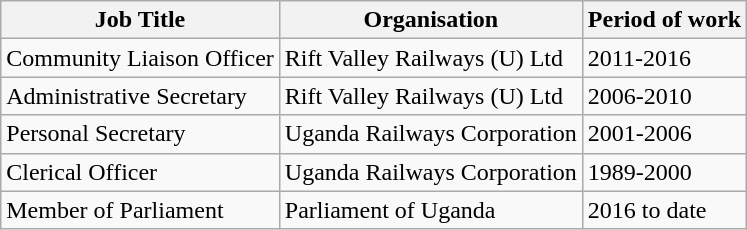<table class="wikitable">
<tr>
<th>Job Title</th>
<th>Organisation</th>
<th>Period of work</th>
</tr>
<tr>
<td>Community Liaison Officer</td>
<td>Rift Valley Railways (U) Ltd</td>
<td>2011-2016</td>
</tr>
<tr>
<td>Administrative Secretary</td>
<td>Rift Valley Railways (U) Ltd</td>
<td>2006-2010</td>
</tr>
<tr>
<td>Personal Secretary</td>
<td>Uganda Railways Corporation</td>
<td>2001-2006</td>
</tr>
<tr>
<td>Clerical Officer</td>
<td>Uganda Railways Corporation</td>
<td>1989-2000</td>
</tr>
<tr>
<td>Member of Parliament</td>
<td>Parliament of Uganda</td>
<td>2016 to date</td>
</tr>
</table>
